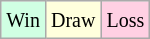<table class="wikitable">
<tr>
<td style="background-color: #d0ffe3;"><small>Win</small></td>
<td style="background-color: #ffffdd;"><small>Draw</small></td>
<td style="background-color: #ffd0e3;"><small>Loss</small></td>
</tr>
</table>
